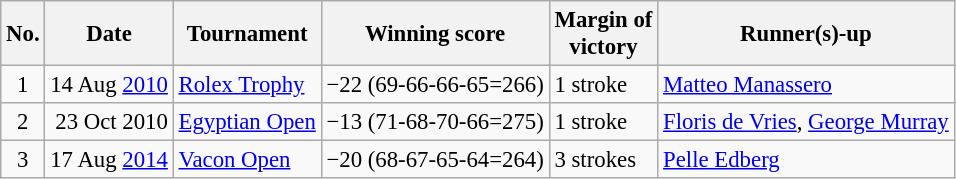<table class="wikitable" style="font-size:95%;">
<tr>
<th>No.</th>
<th>Date</th>
<th>Tournament</th>
<th>Winning score</th>
<th>Margin of<br>victory</th>
<th>Runner(s)-up</th>
</tr>
<tr>
<td align=center>1</td>
<td align=right>14 Aug <a href='#'>2010</a></td>
<td><a href='#'>Rolex Trophy</a></td>
<td>−22 (69-66-66-65=266)</td>
<td>1 stroke</td>
<td> <a href='#'>Matteo Manassero</a></td>
</tr>
<tr>
<td align=center>2</td>
<td align=right>23 Oct 2010</td>
<td><a href='#'>Egyptian Open</a></td>
<td>−13 (71-68-70-66=275)</td>
<td>1 stroke</td>
<td> <a href='#'>Floris de Vries</a>,  <a href='#'>George Murray</a></td>
</tr>
<tr>
<td align=center>3</td>
<td align=right>17 Aug <a href='#'>2014</a></td>
<td><a href='#'>Vacon Open</a></td>
<td>−20 (68-67-65-64=264)</td>
<td>3 strokes</td>
<td> <a href='#'>Pelle Edberg</a></td>
</tr>
</table>
